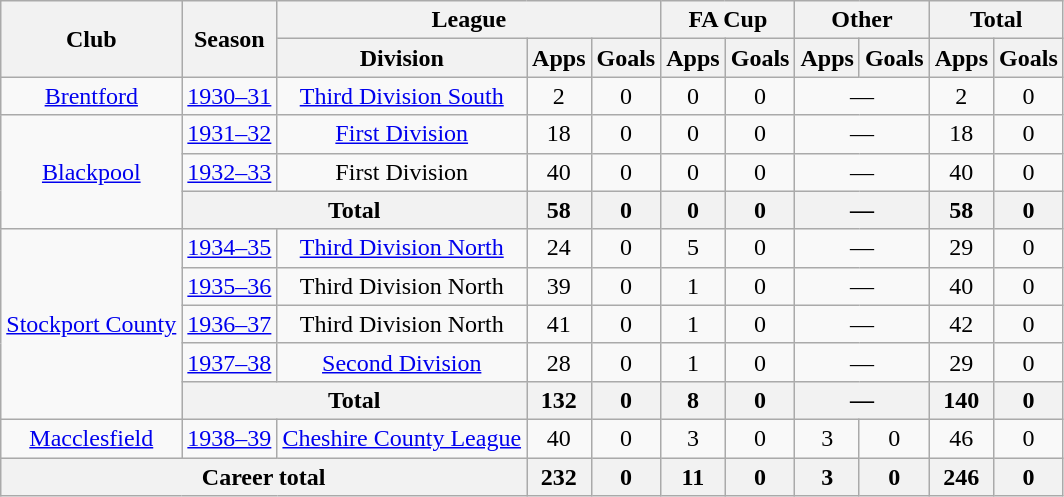<table class="wikitable" style="text-align: center;">
<tr>
<th rowspan="2">Club</th>
<th rowspan="2">Season</th>
<th colspan="3">League</th>
<th colspan="2">FA Cup</th>
<th colspan="2">Other</th>
<th colspan="2">Total</th>
</tr>
<tr>
<th>Division</th>
<th>Apps</th>
<th>Goals</th>
<th>Apps</th>
<th>Goals</th>
<th>Apps</th>
<th>Goals</th>
<th>Apps</th>
<th>Goals</th>
</tr>
<tr>
<td><a href='#'>Brentford</a></td>
<td><a href='#'>1930–31</a></td>
<td><a href='#'>Third Division South</a></td>
<td>2</td>
<td>0</td>
<td>0</td>
<td>0</td>
<td colspan="2">—</td>
<td>2</td>
<td>0</td>
</tr>
<tr>
<td rowspan="3"><a href='#'>Blackpool</a></td>
<td><a href='#'>1931–32</a></td>
<td><a href='#'>First Division</a></td>
<td>18</td>
<td>0</td>
<td>0</td>
<td>0</td>
<td colspan="2">—</td>
<td>18</td>
<td>0</td>
</tr>
<tr>
<td><a href='#'>1932–33</a></td>
<td>First Division</td>
<td>40</td>
<td>0</td>
<td>0</td>
<td>0</td>
<td colspan="2">—</td>
<td>40</td>
<td>0</td>
</tr>
<tr>
<th colspan="2">Total</th>
<th>58</th>
<th>0</th>
<th>0</th>
<th>0</th>
<th colspan="2">—</th>
<th>58</th>
<th>0</th>
</tr>
<tr>
<td rowspan="5"><a href='#'>Stockport County</a></td>
<td><a href='#'>1934–35</a></td>
<td><a href='#'>Third Division North</a></td>
<td>24</td>
<td>0</td>
<td>5</td>
<td>0</td>
<td colspan="2">—</td>
<td>29</td>
<td>0</td>
</tr>
<tr>
<td><a href='#'>1935–36</a></td>
<td>Third Division North</td>
<td>39</td>
<td>0</td>
<td>1</td>
<td>0</td>
<td colspan="2">—</td>
<td>40</td>
<td>0</td>
</tr>
<tr>
<td><a href='#'>1936–37</a></td>
<td>Third Division North</td>
<td>41</td>
<td>0</td>
<td>1</td>
<td>0</td>
<td colspan="2">—</td>
<td>42</td>
<td>0</td>
</tr>
<tr>
<td><a href='#'>1937–38</a></td>
<td><a href='#'>Second Division</a></td>
<td>28</td>
<td>0</td>
<td>1</td>
<td>0</td>
<td colspan="2">—</td>
<td>29</td>
<td>0</td>
</tr>
<tr>
<th colspan="2">Total</th>
<th>132</th>
<th>0</th>
<th>8</th>
<th>0</th>
<th colspan="2">—</th>
<th>140</th>
<th>0</th>
</tr>
<tr>
<td><a href='#'>Macclesfield</a></td>
<td><a href='#'>1938–39</a></td>
<td><a href='#'>Cheshire County League</a></td>
<td>40</td>
<td>0</td>
<td>3</td>
<td>0</td>
<td>3</td>
<td>0</td>
<td>46</td>
<td>0</td>
</tr>
<tr>
<th colspan="3">Career total</th>
<th>232</th>
<th>0</th>
<th>11</th>
<th>0</th>
<th>3</th>
<th>0</th>
<th>246</th>
<th>0</th>
</tr>
</table>
